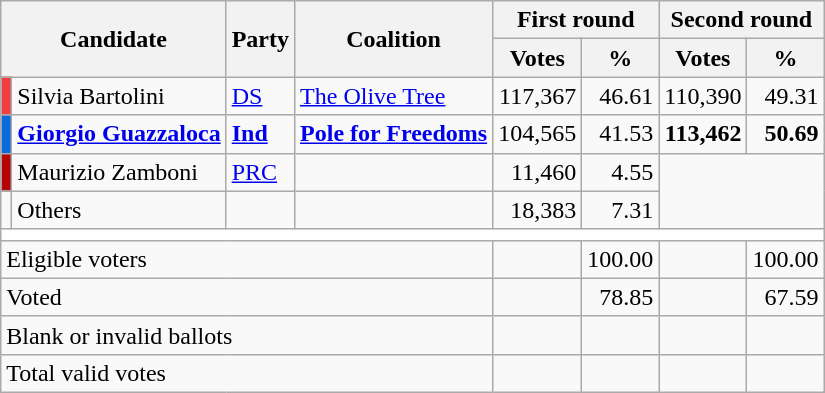<table class="wikitable centre">
<tr>
<th scope="col" rowspan=2 colspan=2>Candidate</th>
<th scope="col" rowspan=2 colspan=1>Party</th>
<th scope="col" rowspan=2 colspan=1>Coalition</th>
<th scope="col" colspan=2>First round</th>
<th scope="col" colspan=2>Second round</th>
</tr>
<tr>
<th scope="col">Votes</th>
<th scope="col">%</th>
<th scope="col">Votes</th>
<th scope="col">%</th>
</tr>
<tr>
<td bgcolor="#EF3E3E"></td>
<td>Silvia Bartolini</td>
<td><a href='#'>DS</a></td>
<td><a href='#'>The Olive Tree</a></td>
<td style="text-align: right">117,367</td>
<td style="text-align: right">46.61</td>
<td style="text-align: right">110,390</td>
<td style="text-align: right">49.31</td>
</tr>
<tr>
<td bgcolor="#0A6BE1"></td>
<td><strong><a href='#'>Giorgio Guazzaloca</a></strong></td>
<td><strong><a href='#'>Ind</a></strong></td>
<td><strong><a href='#'>Pole for Freedoms</a></strong></td>
<td style="text-align: right">104,565</td>
<td style="text-align: right">41.53</td>
<td style="text-align: right"><strong>113,462</strong></td>
<td style="text-align: right"><strong>50.69</strong></td>
</tr>
<tr>
<td bgcolor="#B40404"></td>
<td>Maurizio Zamboni</td>
<td><a href='#'>PRC</a></td>
<td></td>
<td style="text-align: right">11,460</td>
<td style="text-align: right">4.55</td>
</tr>
<tr>
<td bgcolor=""></td>
<td>Others</td>
<td></td>
<td></td>
<td style="text-align: right">18,383</td>
<td style="text-align: right">7.31</td>
</tr>
<tr bgcolor=white>
<td colspan=8></td>
</tr>
<tr>
<td colspan=4>Eligible voters</td>
<td style="text-align: right"></td>
<td style="text-align: right">100.00</td>
<td style="text-align: right"></td>
<td style="text-align: right">100.00</td>
</tr>
<tr>
<td colspan=4>Voted</td>
<td style="text-align: right"></td>
<td style="text-align: right">78.85</td>
<td style="text-align: right"></td>
<td style="text-align: right">67.59</td>
</tr>
<tr>
<td colspan=4>Blank or invalid ballots</td>
<td style="text-align: right"></td>
<td style="text-align: right"></td>
<td style="text-align: right"></td>
<td style="text-align: right"></td>
</tr>
<tr>
<td colspan=4>Total valid votes</td>
<td style="text-align: right"></td>
<td style="text-align: right"></td>
<td style="text-align: right"></td>
<td style="text-align: right"></td>
</tr>
</table>
